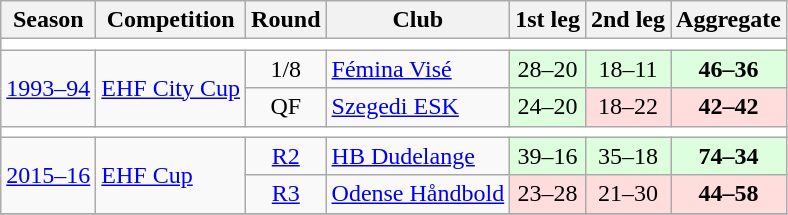<table class="wikitable">
<tr>
<th>Season</th>
<th>Competition</th>
<th>Round</th>
<th>Club</th>
<th>1st leg</th>
<th>2nd leg</th>
<th>Aggregate</th>
</tr>
<tr>
<td colspan="7" bgcolor=white></td>
</tr>
<tr>
<td rowspan="2"><a href='#'>1993–94</a></td>
<td rowspan="2"><a href='#'>EHF City Cup</a></td>
<td style="text-align:center;">1/8</td>
<td> <a href='#'>Fémina Visé</a></td>
<td style="text-align:center;" bgcolor="ddffdd">28–20</td>
<td style="text-align:center;" bgcolor="ddffdd">18–11</td>
<td style="text-align:center;" bgcolor="ddffdd"><strong>46–36</strong></td>
</tr>
<tr>
<td style="text-align:center;">QF</td>
<td> <a href='#'>Szegedi ESK</a></td>
<td style="text-align:center;" bgcolor="ddffdd">24–20</td>
<td style="text-align:center;" bgcolor="ffdddd">18–22</td>
<td style="text-align:center;" bgcolor="ffdddd"><strong>42–42</strong></td>
</tr>
<tr>
<td colspan="7" bgcolor=white></td>
</tr>
<tr>
<td rowspan="2"><a href='#'>2015–16</a></td>
<td rowspan="2"><a href='#'>EHF Cup</a></td>
<td style="text-align:center;"><a href='#'>R2</a></td>
<td> <a href='#'>HB Dudelange</a></td>
<td style="text-align:center;" bgcolor="ddffdd">39–16</td>
<td style="text-align:center;" bgcolor="ddffdd">35–18</td>
<td style="text-align:center;" bgcolor="ddffdd"><strong>74–34</strong></td>
</tr>
<tr>
<td style="text-align:center;"><a href='#'>R3</a></td>
<td> <a href='#'>Odense Håndbold</a></td>
<td style="text-align:center;" bgcolor="ffdddd">23–28</td>
<td style="text-align:center;" bgcolor="ffdddd">21–30</td>
<td style="text-align:center;" bgcolor="ffdddd"><strong>44–58</strong></td>
</tr>
<tr>
</tr>
</table>
